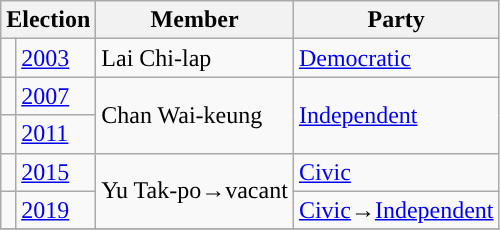<table class="wikitable">
<tr>
<th colspan="2">Election</th>
<th>Member</th>
<th>Party</th>
</tr>
<tr>
<td style="background-color: "></td>
<td><a href='#'>2003</a></td>
<td>Lai Chi-lap</td>
<td><a href='#'>Democratic</a></td>
</tr>
<tr>
<td style="background-color: "></td>
<td><a href='#'>2007</a></td>
<td rowspan=2>Chan Wai-keung</td>
<td rowspan=2><a href='#'>Independent</a></td>
</tr>
<tr>
<td style="background-color: "></td>
<td><a href='#'>2011</a></td>
</tr>
<tr>
<td style="background-color: "></td>
<td><a href='#'>2015</a></td>
<td rowspan=2>Yu Tak-po→vacant</td>
<td><a href='#'>Civic</a></td>
</tr>
<tr>
<td style="background-color: "></td>
<td><a href='#'>2019</a></td>
<td><a href='#'>Civic</a>→<a href='#'>Independent</a></td>
</tr>
<tr>
</tr>
</table>
